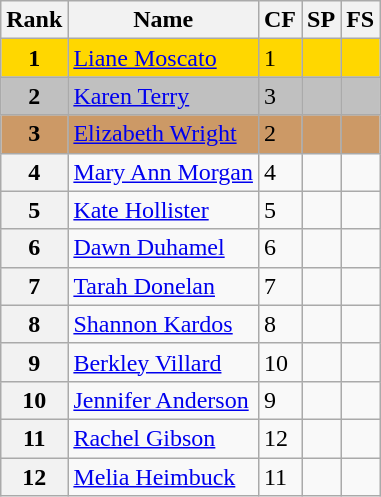<table class="wikitable">
<tr>
<th>Rank</th>
<th>Name</th>
<th>CF</th>
<th>SP</th>
<th>FS</th>
</tr>
<tr bgcolor="gold">
<td align="center"><strong>1</strong></td>
<td><a href='#'>Liane Moscato</a></td>
<td>1</td>
<td></td>
<td></td>
</tr>
<tr bgcolor="silver">
<td align="center"><strong>2</strong></td>
<td><a href='#'>Karen Terry</a></td>
<td>3</td>
<td></td>
<td></td>
</tr>
<tr bgcolor="cc9966">
<td align="center"><strong>3</strong></td>
<td><a href='#'>Elizabeth Wright</a></td>
<td>2</td>
<td></td>
<td></td>
</tr>
<tr>
<th>4</th>
<td><a href='#'>Mary Ann Morgan</a></td>
<td>4</td>
<td></td>
<td></td>
</tr>
<tr>
<th>5</th>
<td><a href='#'>Kate Hollister</a></td>
<td>5</td>
<td></td>
<td></td>
</tr>
<tr>
<th>6</th>
<td><a href='#'>Dawn Duhamel</a></td>
<td>6</td>
<td></td>
<td></td>
</tr>
<tr>
<th>7</th>
<td><a href='#'>Tarah Donelan</a></td>
<td>7</td>
<td></td>
<td></td>
</tr>
<tr>
<th>8</th>
<td><a href='#'>Shannon Kardos</a></td>
<td>8</td>
<td></td>
<td></td>
</tr>
<tr>
<th>9</th>
<td><a href='#'>Berkley Villard</a></td>
<td>10</td>
<td></td>
<td></td>
</tr>
<tr>
<th>10</th>
<td><a href='#'>Jennifer Anderson</a></td>
<td>9</td>
<td></td>
<td></td>
</tr>
<tr>
<th>11</th>
<td><a href='#'>Rachel Gibson</a></td>
<td>12</td>
<td></td>
<td></td>
</tr>
<tr>
<th>12</th>
<td><a href='#'>Melia Heimbuck</a></td>
<td>11</td>
<td></td>
<td></td>
</tr>
</table>
